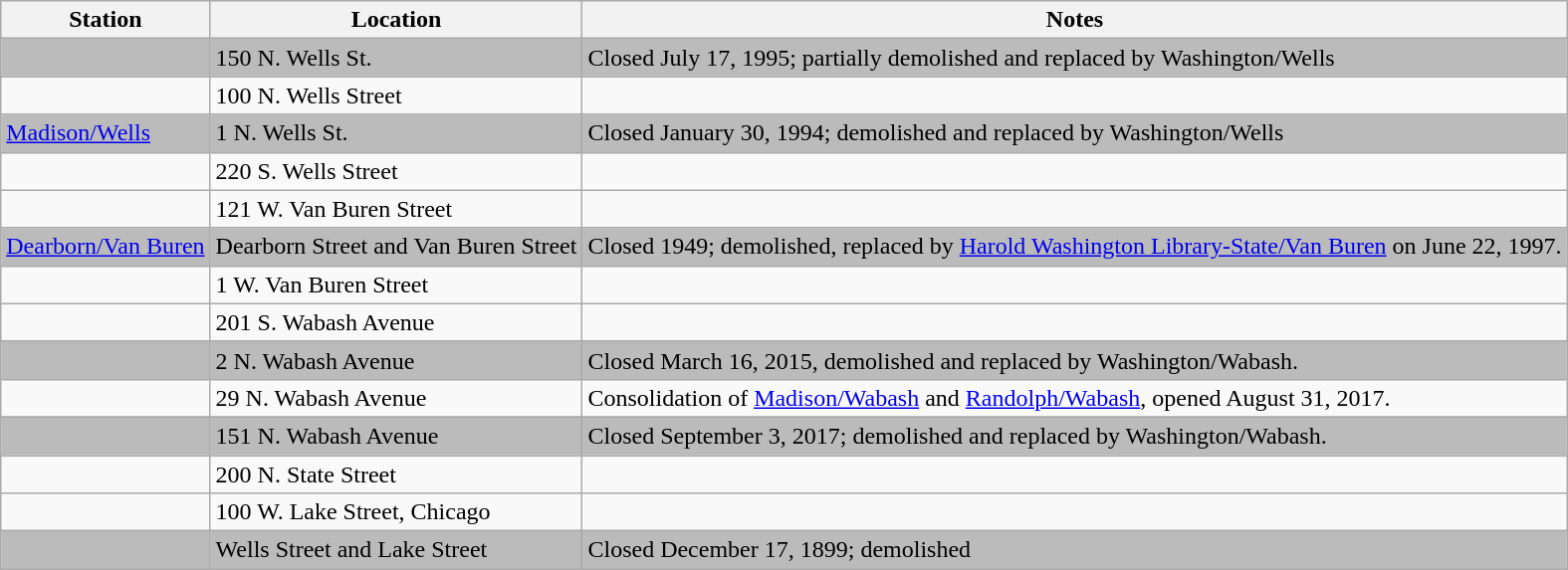<table border=1 align=center class=wikitable>
<tr>
<th>Station</th>
<th>Location</th>
<th>Notes</th>
</tr>
<tr style="background-color: #bbb">
<td></td>
<td>150 N. Wells St.</td>
<td>Closed July 17, 1995; partially demolished and replaced by Washington/Wells</td>
</tr>
<tr>
<td> </td>
<td>100 N. Wells Street</td>
<td></td>
</tr>
<tr style="background-color: #bbb">
<td><a href='#'>Madison/Wells</a></td>
<td>1 N. Wells St.</td>
<td>Closed January 30, 1994; demolished and replaced by Washington/Wells</td>
</tr>
<tr>
<td> </td>
<td>220 S. Wells Street</td>
<td></td>
</tr>
<tr>
<td> </td>
<td>121 W. Van Buren Street</td>
<td></td>
</tr>
<tr style="background-color: #bbb">
<td><a href='#'>Dearborn/Van Buren</a></td>
<td>Dearborn Street and Van Buren Street</td>
<td>Closed 1949; demolished, replaced by <a href='#'>Harold Washington Library-State/Van Buren</a> on June 22, 1997.</td>
</tr>
<tr>
<td> </td>
<td>1 W. Van Buren Street</td>
<td></td>
</tr>
<tr>
<td></td>
<td>201 S. Wabash Avenue</td>
<td></td>
</tr>
<tr>
</tr>
<tr style= "background-color: #bbb">
<td></td>
<td>2 N. Wabash Avenue</td>
<td>Closed March 16, 2015, demolished and replaced by Washington/Wabash.</td>
</tr>
<tr>
<td> </td>
<td>29 N. Wabash Avenue</td>
<td>Consolidation of <a href='#'>Madison/Wabash</a> and <a href='#'>Randolph/Wabash</a>, opened August 31, 2017.</td>
</tr>
<tr>
</tr>
<tr style="background-color: #bbb">
<td></td>
<td>151 N. Wabash Avenue</td>
<td>Closed September 3, 2017; demolished and replaced by Washington/Wabash.</td>
</tr>
<tr>
<td></td>
<td>200 N. State Street</td>
<td></td>
</tr>
<tr>
<td> </td>
<td>100 W. Lake Street, Chicago</td>
<td></td>
</tr>
<tr style="background-color: #bbb">
<td></td>
<td>Wells Street and Lake Street</td>
<td>Closed December 17, 1899; demolished</td>
</tr>
<tr>
</tr>
</table>
